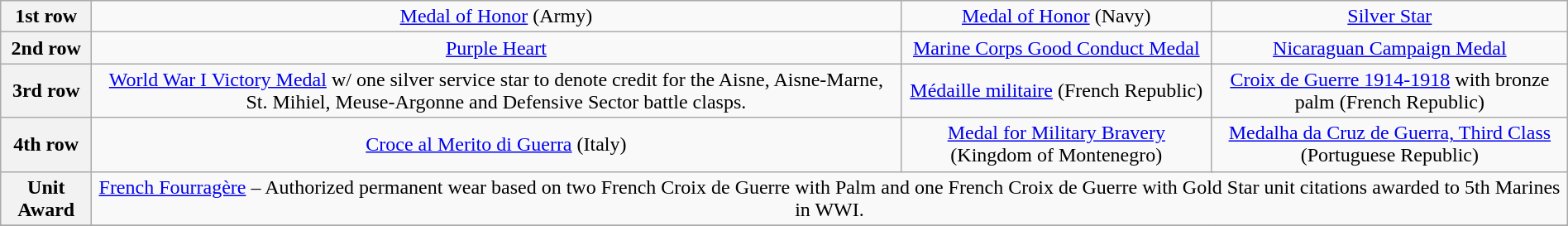<table class="wikitable" style="margin:1em auto; text-align:center;">
<tr>
<th>1st row</th>
<td colspan="3"><a href='#'>Medal of Honor</a> (Army)</td>
<td colspan="3"><a href='#'>Medal of Honor</a> (Navy)</td>
<td colspan="3"><a href='#'>Silver Star</a></td>
</tr>
<tr>
<th>2nd row</th>
<td colspan="3"><a href='#'>Purple Heart</a></td>
<td colspan="3"><a href='#'>Marine Corps Good Conduct Medal</a></td>
<td colspan="3"><a href='#'>Nicaraguan Campaign Medal</a></td>
</tr>
<tr>
<th>3rd row</th>
<td colspan="3"><a href='#'>World War I Victory Medal</a> w/ one silver service star to denote credit for the Aisne, Aisne-Marne, St. Mihiel, Meuse-Argonne and Defensive Sector battle clasps.</td>
<td colspan="3"><a href='#'>Médaille militaire</a> (French Republic)</td>
<td colspan="3"><a href='#'>Croix de Guerre 1914-1918</a> with bronze palm (French Republic)</td>
</tr>
<tr>
<th>4th row</th>
<td colspan="3"><a href='#'>Croce al Merito di Guerra</a> (Italy)</td>
<td colspan="3"><a href='#'>Medal for Military Bravery</a> (Kingdom of Montenegro)</td>
<td colspan="3"><a href='#'>Medalha da Cruz de Guerra, Third Class</a> (Portuguese Republic)</td>
</tr>
<tr>
<th>Unit Award</th>
<td colspan="7"><a href='#'>French Fourragère</a> – Authorized permanent wear based on two French Croix de Guerre with Palm and one French Croix de Guerre with Gold Star unit citations awarded to 5th Marines in WWI.</td>
</tr>
<tr>
</tr>
<tr>
</tr>
</table>
